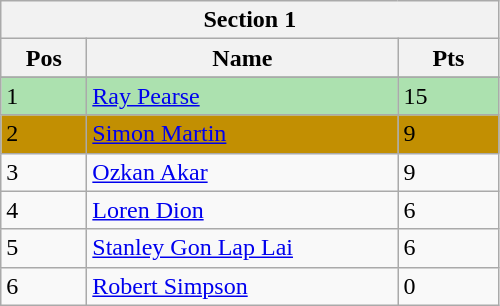<table class="wikitable">
<tr>
<th colspan="6">Section 1</th>
</tr>
<tr>
<th width=50>Pos</th>
<th width=200>Name</th>
<th width=60>Pts</th>
</tr>
<tr>
</tr>
<tr style="background:#ACE1AF;">
<td>1</td>
<td> <a href='#'>Ray Pearse</a></td>
<td>15</td>
</tr>
<tr style="background:#c28f02;">
<td>2</td>
<td> <a href='#'>Simon Martin</a></td>
<td>9</td>
</tr>
<tr>
<td>3</td>
<td> <a href='#'>Ozkan Akar</a></td>
<td>9</td>
</tr>
<tr>
<td>4</td>
<td> <a href='#'>Loren Dion</a></td>
<td>6</td>
</tr>
<tr>
<td>5</td>
<td> <a href='#'>Stanley Gon Lap Lai</a></td>
<td>6</td>
</tr>
<tr>
<td>6</td>
<td> <a href='#'>Robert Simpson</a></td>
<td>0</td>
</tr>
</table>
